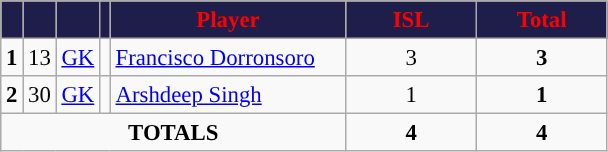<table class="wikitable" style="font-size: 95%; text-align: center;">
<tr>
<th rowspan="1" style="background:#1f1d4a; color:#FF0000; !width=15"></th>
<th rowspan="1" style="background:#1f1d4a; color:#FF0000; !width=15"></th>
<th rowspan="1" style="background:#1f1d4a; color:#FF0000; !width=15"></th>
<th rowspan="1" style="background:#1f1d4a; color:#FF0000; !width=15"></th>
<th width=150 style="background:#1f1d4a; color:#FF0000;">Player</th>
<th width=80 style="background:#1f1d4a; color:#FF0000;">ISL</th>
<th width=80 style="background:#1f1d4a; color:#FF0000;">Total</th>
</tr>
<tr>
<td rowspan=1><strong>1</strong></td>
<td>13</td>
<td><a href='#'>GK</a></td>
<td></td>
<td align=left><a href='#'>Francisco Dorronsoro</a></td>
<td>3</td>
<td><strong>3</strong></td>
</tr>
<tr>
<td rowspan=1><strong>2</strong></td>
<td>30</td>
<td><a href='#'>GK</a></td>
<td></td>
<td align=left><a href='#'>Arshdeep Singh</a></td>
<td>1</td>
<td><strong>1</strong></td>
</tr>
<tr>
<td colspan="5"><strong>TOTALS</strong></td>
<td><strong>4</strong></td>
<td><strong>4</strong></td>
</tr>
</table>
